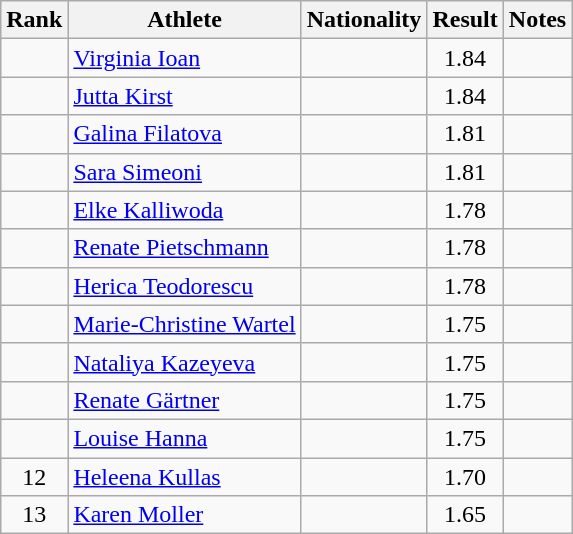<table class="wikitable sortable" style="text-align:center">
<tr>
<th>Rank</th>
<th>Athlete</th>
<th>Nationality</th>
<th>Result</th>
<th>Notes</th>
</tr>
<tr>
<td></td>
<td align=left><a href='#'>Virginia Ioan</a></td>
<td align=left></td>
<td>1.84</td>
<td></td>
</tr>
<tr>
<td></td>
<td align=left><a href='#'>Jutta Kirst</a></td>
<td align=left></td>
<td>1.84</td>
<td></td>
</tr>
<tr>
<td></td>
<td align=left><a href='#'>Galina Filatova</a></td>
<td align=left></td>
<td>1.81</td>
<td></td>
</tr>
<tr>
<td></td>
<td align=left><a href='#'>Sara Simeoni</a></td>
<td align=left></td>
<td>1.81</td>
<td></td>
</tr>
<tr>
<td></td>
<td align=left><a href='#'>Elke Kalliwoda</a></td>
<td align=left></td>
<td>1.78</td>
<td></td>
</tr>
<tr>
<td></td>
<td align=left><a href='#'>Renate Pietschmann</a></td>
<td align=left></td>
<td>1.78</td>
<td></td>
</tr>
<tr>
<td></td>
<td align=left><a href='#'>Herica Teodorescu</a></td>
<td align=left></td>
<td>1.78</td>
<td></td>
</tr>
<tr>
<td></td>
<td align=left><a href='#'>Marie-Christine Wartel</a></td>
<td align=left></td>
<td>1.75</td>
<td></td>
</tr>
<tr>
<td></td>
<td align=left><a href='#'>Nataliya Kazeyeva</a></td>
<td align=left></td>
<td>1.75</td>
<td></td>
</tr>
<tr>
<td></td>
<td align=left><a href='#'>Renate Gärtner</a></td>
<td align=left></td>
<td>1.75</td>
<td></td>
</tr>
<tr>
<td></td>
<td align=left><a href='#'>Louise Hanna</a></td>
<td align=left></td>
<td>1.75</td>
<td></td>
</tr>
<tr>
<td>12</td>
<td align=left><a href='#'>Heleena Kullas</a></td>
<td align=left></td>
<td>1.70</td>
<td></td>
</tr>
<tr>
<td>13</td>
<td align=left><a href='#'>Karen Moller</a></td>
<td align=left></td>
<td>1.65</td>
<td></td>
</tr>
</table>
